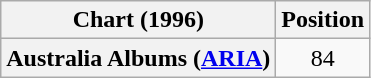<table class="wikitable sortable plainrowheaders" style="text-align:center">
<tr>
<th scope="col">Chart (1996)</th>
<th scope="col">Position</th>
</tr>
<tr>
<th scope="row">Australia Albums (<a href='#'>ARIA</a>)</th>
<td>84</td>
</tr>
</table>
